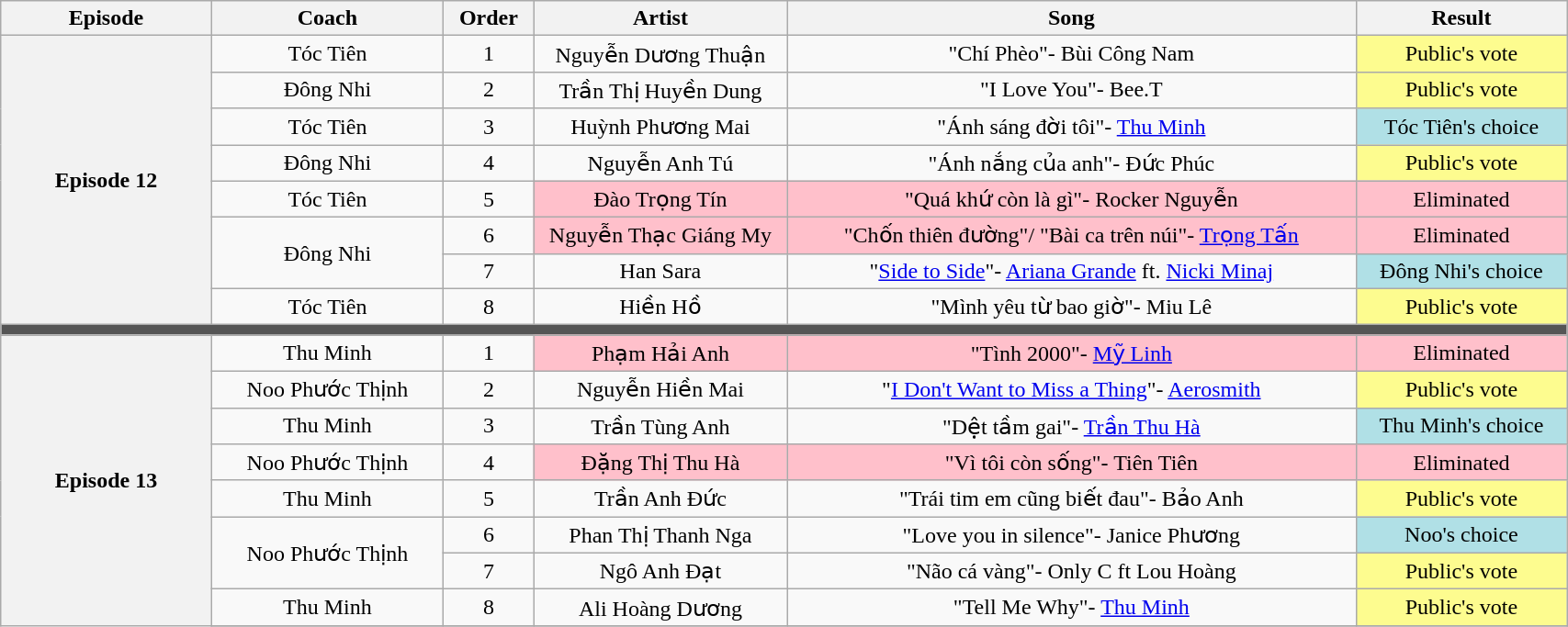<table class="wikitable" style="text-align:center; width:90%;">
<tr>
<th style="width:10%;">Episode</th>
<th style="width:11%;">Coach</th>
<th style="width:04%;">Order</th>
<th style="width:12%;">Artist</th>
<th style="width:27%;">Song</th>
<th style="width:10%;">Result</th>
</tr>
<tr>
<th rowspan="8" scope="row">Episode 12<br><small></small></th>
<td>Tóc Tiên</td>
<td>1</td>
<td>Nguyễn Dương Thuận</td>
<td>"Chí Phèo"- Bùi Công Nam</td>
<td style="background:#fdfc8f;">Public's vote</td>
</tr>
<tr>
<td>Đông Nhi</td>
<td>2</td>
<td>Trần Thị Huyền Dung</td>
<td>"I Love You"- Bee.T</td>
<td style="background:#fdfc8f;">Public's vote</td>
</tr>
<tr>
<td>Tóc Tiên</td>
<td>3</td>
<td>Huỳnh Phương Mai</td>
<td>"Ánh sáng đời tôi"- <a href='#'>Thu Minh</a></td>
<td style="background:#B0E0E6;">Tóc Tiên's choice</td>
</tr>
<tr>
<td>Đông Nhi</td>
<td>4</td>
<td>Nguyễn Anh Tú</td>
<td>"Ánh nắng của anh"- Đức Phúc</td>
<td style="background:#fdfc8f;">Public's vote</td>
</tr>
<tr>
<td>Tóc Tiên</td>
<td>5</td>
<td style="background:pink;">Đào Trọng Tín</td>
<td style="background:pink;">"Quá khứ còn là gì"- Rocker Nguyễn</td>
<td style="background:pink;">Eliminated</td>
</tr>
<tr>
<td rowspan="2">Đông Nhi</td>
<td>6</td>
<td style="background:pink;">Nguyễn Thạc Giáng My</td>
<td style="background:pink;">"Chốn thiên đường"/ "Bài ca trên núi"- <a href='#'>Trọng Tấn</a></td>
<td style="background:pink;">Eliminated</td>
</tr>
<tr>
<td>7</td>
<td>Han Sara</td>
<td>"<a href='#'>Side to Side</a>"- <a href='#'>Ariana Grande</a> ft. <a href='#'>Nicki Minaj</a></td>
<td style="background:#B0E0E6;">Đông Nhi's choice</td>
</tr>
<tr>
<td>Tóc Tiên</td>
<td>8</td>
<td>Hiền Hồ</td>
<td>"Mình yêu từ bao giờ"- Miu Lê</td>
<td style="background:#fdfc8f;">Public's vote</td>
</tr>
<tr>
<td colspan="6" style="background:#555;"></td>
</tr>
<tr>
<th rowspan="13" scope="row">Episode 13<br><small></small></th>
<td>Thu Minh</td>
<td>1</td>
<td style="background:pink;">Phạm Hải Anh</td>
<td style="background:pink;">"Tình 2000"- <a href='#'>Mỹ Linh</a></td>
<td style="background:pink;">Eliminated</td>
</tr>
<tr>
<td>Noo Phước Thịnh</td>
<td>2</td>
<td>Nguyễn Hiền Mai</td>
<td>"<a href='#'>I Don't Want to Miss a Thing</a>"- <a href='#'>Aerosmith</a></td>
<td style="background:#fdfc8f;">Public's vote</td>
</tr>
<tr>
<td>Thu Minh</td>
<td>3</td>
<td>Trần Tùng Anh</td>
<td>"Dệt tầm gai"- <a href='#'>Trần Thu Hà</a></td>
<td style="background:#B0E0E6;">Thu Minh's choice</td>
</tr>
<tr>
<td>Noo Phước Thịnh</td>
<td>4</td>
<td style="background:pink;">Đặng Thị Thu Hà</td>
<td style="background:pink;">"Vì tôi còn sống"- Tiên Tiên</td>
<td style="background:pink;">Eliminated</td>
</tr>
<tr>
<td>Thu Minh</td>
<td>5</td>
<td>Trần Anh Đức</td>
<td>"Trái tim em cũng biết đau"- Bảo Anh</td>
<td style="background:#fdfc8f;">Public's vote</td>
</tr>
<tr>
<td rowspan="2">Noo Phước Thịnh</td>
<td>6</td>
<td>Phan Thị Thanh Nga</td>
<td>"Love you in silence"- Janice Phương</td>
<td style="background:#B0E0E6;">Noo's choice</td>
</tr>
<tr>
<td>7</td>
<td>Ngô Anh Đạt</td>
<td>"Não cá vàng"- Only C ft Lou Hoàng</td>
<td style="background:#fdfc8f;">Public's vote</td>
</tr>
<tr>
<td>Thu Minh</td>
<td>8</td>
<td>Ali Hoàng Dương</td>
<td>"Tell Me Why"- <a href='#'>Thu Minh</a></td>
<td style="background:#fdfc8f;">Public's vote</td>
</tr>
<tr>
</tr>
</table>
